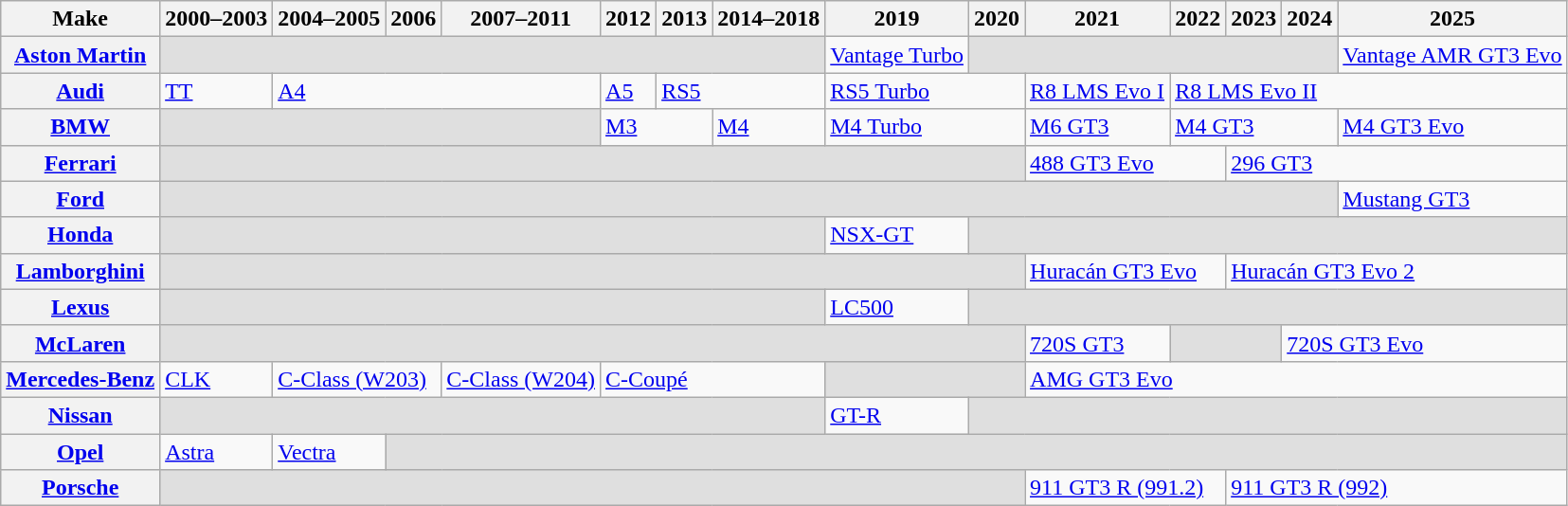<table class="wikitable"; text-align:center">
<tr>
<th>Make</th>
<th>2000–2003</th>
<th>2004–2005</th>
<th>2006</th>
<th>2007–2011</th>
<th>2012</th>
<th>2013</th>
<th>2014–2018</th>
<th>2019</th>
<th>2020</th>
<th>2021</th>
<th>2022</th>
<th>2023</th>
<th>2024</th>
<th>2025</th>
</tr>
<tr>
<th><a href='#'>Aston Martin</a></th>
<td style="background:#dfdfdf;" colspan="7"></td>
<td colspan="1"><a href='#'>Vantage Turbo</a></td>
<td colspan="5" style="background:#dfdfdf;"></td>
<td colspan="1"><a href='#'>Vantage AMR GT3 Evo</a></td>
</tr>
<tr>
<th><a href='#'>Audi</a></th>
<td><a href='#'>TT</a></td>
<td colspan=3><a href='#'>A4</a></td>
<td><a href='#'>A5</a></td>
<td colspan="2"><a href='#'>RS5</a></td>
<td colspan="2"><a href='#'>RS5 Turbo</a></td>
<td colspan="1"><a href='#'>R8 LMS Evo I</a></td>
<td colspan="4"><a href='#'>R8 LMS Evo II</a></td>
</tr>
<tr>
<th><a href='#'>BMW</a></th>
<td style="background:#dfdfdf;" colspan="4"></td>
<td colspan="2"><a href='#'>M3</a></td>
<td colspan="1"><a href='#'>M4</a></td>
<td colspan="2"><a href='#'>M4 Turbo</a></td>
<td colspan="1"><a href='#'>M6 GT3</a></td>
<td colspan="3"><a href='#'>M4 GT3</a></td>
<td colspan="3"><a href='#'>M4 GT3 Evo</a></td>
</tr>
<tr>
<th><a href='#'>Ferrari</a></th>
<td style="background:#dfdfdf;" colspan="9"></td>
<td colspan="2"><a href='#'>488 GT3 Evo</a></td>
<td colspan="3"><a href='#'>296 GT3</a></td>
</tr>
<tr>
<th><a href='#'>Ford</a></th>
<td style="background:#dfdfdf;" colspan="13"></td>
<td><a href='#'>Mustang GT3</a></td>
</tr>
<tr>
<th><a href='#'>Honda</a></th>
<td style="background:#dfdfdf;" colspan="7"></td>
<td colspan="1"><a href='#'>NSX-GT</a></td>
<td colspan="6" style="background:#dfdfdf;"></td>
</tr>
<tr>
<th><a href='#'>Lamborghini</a></th>
<td style="background:#dfdfdf;" colspan="9"></td>
<td colspan="2"><a href='#'>Huracán GT3 Evo</a></td>
<td colspan="3"><a href='#'>Huracán GT3 Evo 2</a></td>
</tr>
<tr>
<th><a href='#'>Lexus</a></th>
<td style="background:#dfdfdf;" colspan="7"></td>
<td colspan="1"><a href='#'>LC500</a></td>
<td colspan="6" style="background:#dfdfdf;"></td>
</tr>
<tr>
<th><a href='#'>McLaren</a></th>
<td style="background:#dfdfdf;" colspan="9"></td>
<td colspan="1"><a href='#'>720S GT3</a></td>
<td colspan="2" style="background:#dfdfdf;"></td>
<td colspan="2"><a href='#'>720S GT3 Evo</a></td>
</tr>
<tr>
<th><a href='#'>Mercedes-Benz</a></th>
<td><a href='#'>CLK</a></td>
<td colspan="2"><a href='#'>C-Class (W203)</a></td>
<td colspan="1"><a href='#'>C-Class (W204)</a></td>
<td colspan="3"><a href='#'>C-Coupé</a></td>
<td style="background:#dfdfdf;" colspan="2"></td>
<td colspan="5"><a href='#'>AMG GT3 Evo</a></td>
</tr>
<tr>
<th><a href='#'>Nissan</a></th>
<td style="background:#dfdfdf;" colspan="7"></td>
<td colspan="1"><a href='#'>GT-R</a></td>
<td colspan="6" style="background:#dfdfdf;"></td>
</tr>
<tr>
<th><a href='#'>Opel</a></th>
<td><a href='#'>Astra</a></td>
<td><a href='#'>Vectra</a></td>
<td colspan="12" style="background:#dfdfdf;"></td>
</tr>
<tr>
<th><a href='#'>Porsche</a></th>
<td style="background:#dfdfdf;" colspan="9"></td>
<td colspan="2"><a href='#'>911 GT3 R (991.2)</a></td>
<td colspan="3"><a href='#'>911 GT3 R (992)</a></td>
</tr>
</table>
